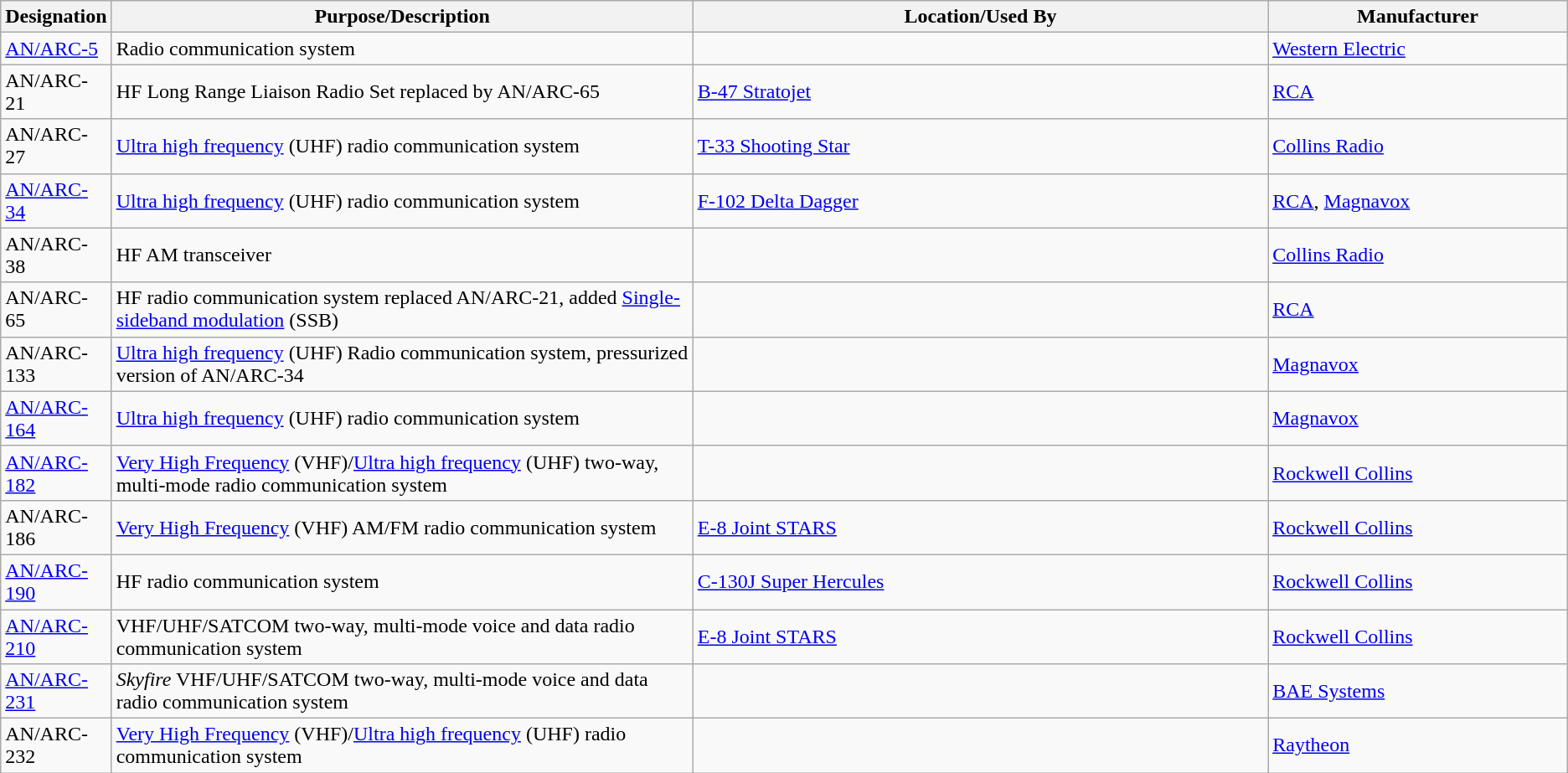<table class="wikitable sortable">
<tr>
<th scope="col">Designation</th>
<th scope="col" style="width: 500px;">Purpose/Description</th>
<th scope="col" style="width: 500px;">Location/Used By</th>
<th scope="col" style="width: 250px;">Manufacturer</th>
</tr>
<tr>
<td><a href='#'>AN/ARC-5</a></td>
<td>Radio communication system</td>
<td></td>
<td><a href='#'>Western Electric</a></td>
</tr>
<tr>
<td>AN/ARC-21</td>
<td>HF Long Range Liaison Radio Set replaced by AN/ARC-65</td>
<td><a href='#'>B-47 Stratojet</a></td>
<td><a href='#'>RCA</a></td>
</tr>
<tr>
<td>AN/ARC-27</td>
<td><a href='#'>Ultra high frequency</a> (UHF) radio communication system</td>
<td><a href='#'>T-33 Shooting Star</a></td>
<td><a href='#'>Collins Radio</a></td>
</tr>
<tr>
<td><a href='#'>AN/ARC-34</a></td>
<td><a href='#'>Ultra high frequency</a> (UHF) radio communication system</td>
<td><a href='#'>F-102 Delta Dagger</a></td>
<td><a href='#'>RCA</a>, <a href='#'>Magnavox</a></td>
</tr>
<tr>
<td>AN/ARC-38</td>
<td>HF AM transceiver</td>
<td></td>
<td><a href='#'>Collins Radio</a></td>
</tr>
<tr>
<td>AN/ARC-65</td>
<td>HF radio communication system replaced AN/ARC-21, added <a href='#'>Single-sideband modulation</a> (SSB)</td>
<td></td>
<td><a href='#'>RCA</a></td>
</tr>
<tr>
<td>AN/ARC-133</td>
<td><a href='#'>Ultra high frequency</a> (UHF) Radio communication system, pressurized version of AN/ARC-34</td>
<td></td>
<td><a href='#'>Magnavox</a></td>
</tr>
<tr>
<td><a href='#'>AN/ARC-164</a></td>
<td><a href='#'>Ultra high frequency</a> (UHF) radio communication system</td>
<td></td>
<td><a href='#'>Magnavox</a></td>
</tr>
<tr>
<td><a href='#'>AN/ARC-182</a></td>
<td><a href='#'>Very High Frequency</a> (VHF)/<a href='#'>Ultra high frequency</a> (UHF) two-way, multi-mode radio communication system</td>
<td></td>
<td><a href='#'>Rockwell Collins</a></td>
</tr>
<tr>
<td>AN/ARC-186</td>
<td><a href='#'>Very High Frequency</a> (VHF) AM/FM radio communication system</td>
<td><a href='#'>E-8 Joint STARS</a></td>
<td><a href='#'>Rockwell Collins</a></td>
</tr>
<tr>
<td><a href='#'>AN/ARC-190</a></td>
<td>HF radio communication system</td>
<td><a href='#'>C-130J Super Hercules</a></td>
<td><a href='#'>Rockwell Collins</a></td>
</tr>
<tr>
<td><a href='#'>AN/ARC-210</a></td>
<td>VHF/UHF/SATCOM two-way, multi-mode voice and data radio communication system</td>
<td><a href='#'>E-8 Joint STARS</a></td>
<td><a href='#'>Rockwell Collins</a></td>
</tr>
<tr>
<td><a href='#'>AN/ARC-231</a></td>
<td><em>Skyfire</em> VHF/UHF/SATCOM two-way, multi-mode voice and data radio communication system</td>
<td></td>
<td><a href='#'>BAE Systems</a></td>
</tr>
<tr>
<td>AN/ARC-232</td>
<td><a href='#'>Very High Frequency</a> (VHF)/<a href='#'>Ultra high frequency</a> (UHF) radio communication system</td>
<td></td>
<td><a href='#'>Raytheon</a></td>
</tr>
</table>
